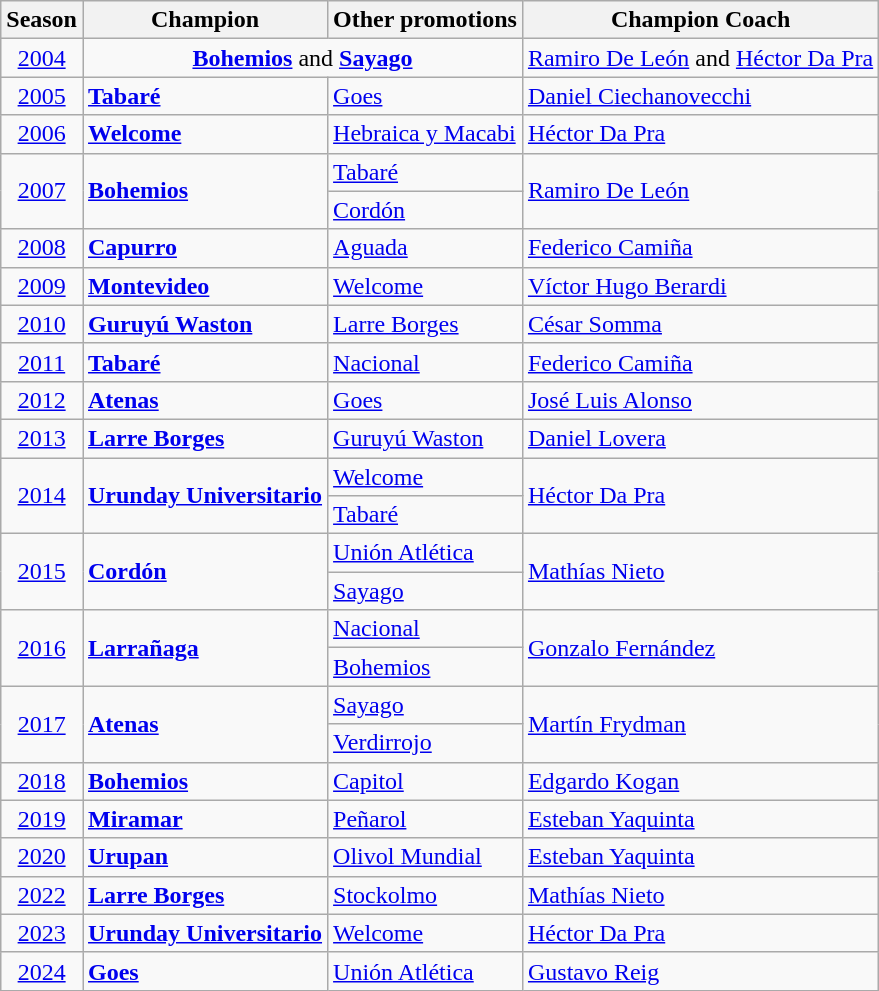<table class="wikitable sortable"  style="text-align:left">
<tr>
<th>Season</th>
<th>Champion</th>
<th>Other promotions</th>
<th>Champion Coach</th>
</tr>
<tr align=left>
<td align=center><a href='#'>2004</a></td>
<td align=center colspan=2><strong><a href='#'>Bohemios</a></strong> and <strong><a href='#'>Sayago</a></strong></td>
<td> <a href='#'>Ramiro De León</a> and  <a href='#'>Héctor Da Pra</a></td>
</tr>
<tr align=left>
<td align=center><a href='#'>2005</a></td>
<td><strong><a href='#'>Tabaré</a></strong></td>
<td><a href='#'>Goes</a></td>
<td> <a href='#'>Daniel Ciechanovecchi</a></td>
</tr>
<tr align=left>
<td align=center><a href='#'>2006</a></td>
<td><strong><a href='#'>Welcome</a></strong></td>
<td><a href='#'>Hebraica y Macabi</a></td>
<td> <a href='#'>Héctor Da Pra</a></td>
</tr>
<tr align=left>
<td rowspan=2 align=center><a href='#'>2007</a></td>
<td rowspan=2><strong><a href='#'>Bohemios</a></strong></td>
<td><a href='#'>Tabaré</a></td>
<td rowspan=2> <a href='#'>Ramiro De León</a></td>
</tr>
<tr>
<td><a href='#'>Cordón</a></td>
</tr>
<tr align=left>
<td align=center><a href='#'>2008</a></td>
<td><strong><a href='#'>Capurro</a></strong></td>
<td><a href='#'>Aguada</a></td>
<td> <a href='#'>Federico Camiña</a></td>
</tr>
<tr align=left>
<td align=center><a href='#'>2009</a></td>
<td><strong><a href='#'>Montevideo</a></strong></td>
<td><a href='#'>Welcome</a></td>
<td> <a href='#'>Víctor Hugo Berardi</a></td>
</tr>
<tr align=left>
<td align=center><a href='#'>2010</a></td>
<td><strong><a href='#'>Guruyú Waston</a></strong></td>
<td><a href='#'>Larre Borges</a></td>
<td> <a href='#'>César Somma</a></td>
</tr>
<tr align=left>
<td align=center><a href='#'>2011</a></td>
<td><strong><a href='#'>Tabaré</a></strong></td>
<td><a href='#'>Nacional</a></td>
<td> <a href='#'>Federico Camiña</a></td>
</tr>
<tr align=left>
<td align=center><a href='#'>2012</a></td>
<td><strong><a href='#'>Atenas</a></strong></td>
<td><a href='#'>Goes</a></td>
<td> <a href='#'>José Luis Alonso</a></td>
</tr>
<tr align=left>
<td align=center><a href='#'>2013</a></td>
<td><strong><a href='#'>Larre Borges</a></strong></td>
<td><a href='#'>Guruyú Waston</a></td>
<td> <a href='#'>Daniel Lovera</a></td>
</tr>
<tr align=left>
<td rowspan=2 align=center><a href='#'>2014</a></td>
<td rowspan=2><strong><a href='#'>Urunday Universitario</a></strong></td>
<td><a href='#'>Welcome</a></td>
<td rowspan=2> <a href='#'>Héctor Da Pra</a></td>
</tr>
<tr>
<td><a href='#'>Tabaré</a></td>
</tr>
<tr align=left>
<td rowspan=2 align=center><a href='#'>2015</a></td>
<td rowspan=2><strong><a href='#'>Cordón</a></strong></td>
<td><a href='#'>Unión Atlética</a></td>
<td rowspan=2> <a href='#'>Mathías Nieto</a></td>
</tr>
<tr>
<td><a href='#'>Sayago</a></td>
</tr>
<tr align=left>
<td rowspan=2 align=center><a href='#'>2016</a></td>
<td rowspan=2><strong><a href='#'>Larrañaga</a></strong></td>
<td><a href='#'>Nacional</a></td>
<td rowspan=2> <a href='#'>Gonzalo Fernández</a></td>
</tr>
<tr>
<td><a href='#'>Bohemios</a></td>
</tr>
<tr align=left>
<td rowspan=2 align=center><a href='#'>2017</a></td>
<td rowspan=2><strong><a href='#'>Atenas</a></strong></td>
<td><a href='#'>Sayago</a></td>
<td rowspan=2> <a href='#'>Martín Frydman</a></td>
</tr>
<tr>
<td><a href='#'>Verdirrojo</a></td>
</tr>
<tr align=left>
<td align="center"><a href='#'>2018</a></td>
<td><strong><a href='#'>Bohemios</a></strong></td>
<td><a href='#'>Capitol</a></td>
<td> <a href='#'>Edgardo Kogan</a></td>
</tr>
<tr align=left>
<td align="center"><a href='#'>2019</a></td>
<td><strong><a href='#'>Miramar</a></strong></td>
<td><a href='#'>Peñarol</a></td>
<td> <a href='#'>Esteban Yaquinta</a></td>
</tr>
<tr>
<td align="center"><a href='#'>2020</a></td>
<td><strong><a href='#'>Urupan</a></strong></td>
<td><a href='#'>Olivol Mundial</a></td>
<td> <a href='#'>Esteban Yaquinta</a></td>
</tr>
<tr>
<td align="center"><a href='#'>2022</a></td>
<td><strong><a href='#'>Larre Borges</a></strong></td>
<td><a href='#'>Stockolmo</a></td>
<td> <a href='#'>Mathías Nieto</a></td>
</tr>
<tr>
<td align="center"><a href='#'>2023</a></td>
<td><strong><a href='#'>Urunday Universitario</a></strong></td>
<td><a href='#'>Welcome</a></td>
<td> <a href='#'>Héctor Da Pra</a></td>
</tr>
<tr>
<td align="center"><a href='#'>2024</a></td>
<td><strong><a href='#'>Goes</a></strong></td>
<td><a href='#'>Unión Atlética</a></td>
<td> <a href='#'>Gustavo Reig</a></td>
</tr>
</table>
